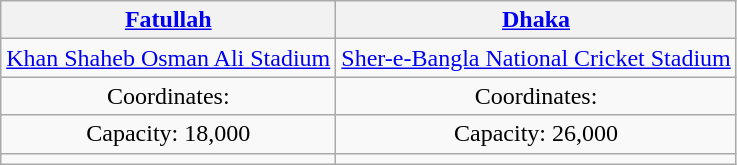<table class="wikitable" style="text-align: center">
<tr>
<th><a href='#'>Fatullah</a></th>
<th><a href='#'>Dhaka</a></th>
</tr>
<tr>
<td><a href='#'>Khan Shaheb Osman Ali Stadium</a></td>
<td><a href='#'>Sher-e-Bangla National Cricket Stadium</a></td>
</tr>
<tr>
<td>Coordinates: </td>
<td>Coordinates: </td>
</tr>
<tr>
<td>Capacity: 18,000</td>
<td>Capacity: 26,000</td>
</tr>
<tr>
<td></td>
<td></td>
</tr>
</table>
